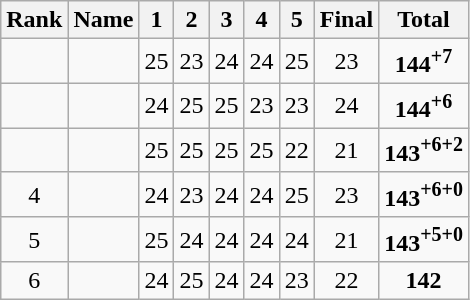<table class="wikitable sortable" style="text-align:center;">
<tr>
<th>Rank</th>
<th>Name</th>
<th>1</th>
<th>2</th>
<th>3</th>
<th>4</th>
<th>5</th>
<th>Final</th>
<th>Total</th>
</tr>
<tr>
<td></td>
<td align=left></td>
<td>25</td>
<td>23</td>
<td>24</td>
<td>24</td>
<td>25</td>
<td>23</td>
<td><strong>144<sup>+7</sup></strong></td>
</tr>
<tr>
<td></td>
<td align=left></td>
<td>24</td>
<td>25</td>
<td>25</td>
<td>23</td>
<td>23</td>
<td>24</td>
<td><strong>144<sup>+6</sup></strong></td>
</tr>
<tr>
<td></td>
<td align=left></td>
<td>25</td>
<td>25</td>
<td>25</td>
<td>25</td>
<td>22</td>
<td>21</td>
<td><strong>143<sup>+6+2</sup></strong></td>
</tr>
<tr>
<td>4</td>
<td align=left></td>
<td>24</td>
<td>23</td>
<td>24</td>
<td>24</td>
<td>25</td>
<td>23</td>
<td><strong>143<sup>+6+0</sup></strong></td>
</tr>
<tr>
<td>5</td>
<td align=left></td>
<td>25</td>
<td>24</td>
<td>24</td>
<td>24</td>
<td>24</td>
<td>21</td>
<td><strong>143<sup>+5+0</sup></strong></td>
</tr>
<tr>
<td>6</td>
<td align=left></td>
<td>24</td>
<td>25</td>
<td>24</td>
<td>24</td>
<td>23</td>
<td>22</td>
<td><strong>142</strong></td>
</tr>
</table>
